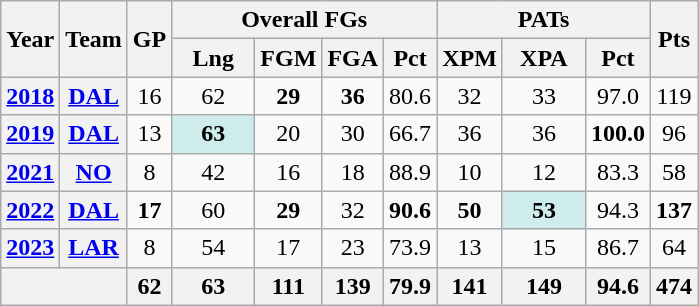<table class="wikitable" style="text-align: center;">
<tr>
<th rowspan="2">Year</th>
<th rowspan="2">Team</th>
<th rowspan="2">GP</th>
<th colspan="4">Overall FGs</th>
<th colspan="3">PATs</th>
<th rowspan="2">Pts</th>
</tr>
<tr>
<th>Lng</th>
<th>FGM</th>
<th>FGA</th>
<th>Pct</th>
<th>XPM</th>
<th>XPA</th>
<th>Pct</th>
</tr>
<tr>
<th><a href='#'>2018</a></th>
<th><a href='#'>DAL</a></th>
<td>16</td>
<td>62</td>
<td><strong>29</strong></td>
<td><strong>36</strong></td>
<td>80.6</td>
<td>32</td>
<td>33</td>
<td>97.0</td>
<td>119</td>
</tr>
<tr>
<th><a href='#'>2019</a></th>
<th><a href='#'>DAL</a></th>
<td>13</td>
<td style="background:#cfecec; width:3em;"><strong>63</strong></td>
<td>20</td>
<td>30</td>
<td>66.7</td>
<td>36</td>
<td>36</td>
<td><strong>100.0</strong></td>
<td>96</td>
</tr>
<tr>
<th><a href='#'>2021</a></th>
<th><a href='#'>NO</a></th>
<td>8</td>
<td>42</td>
<td>16</td>
<td>18</td>
<td>88.9</td>
<td>10</td>
<td>12</td>
<td>83.3</td>
<td>58</td>
</tr>
<tr>
<th><a href='#'>2022</a></th>
<th><a href='#'>DAL</a></th>
<td><strong>17</strong></td>
<td>60</td>
<td><strong>29</strong></td>
<td>32</td>
<td><strong>90.6</strong></td>
<td><strong>50</strong></td>
<td style="background:#cfecec; width:3em;"><strong>53</strong></td>
<td>94.3</td>
<td><strong>137</strong></td>
</tr>
<tr>
<th><a href='#'>2023</a></th>
<th><a href='#'>LAR</a></th>
<td>8</td>
<td>54</td>
<td>17</td>
<td>23</td>
<td>73.9</td>
<td>13</td>
<td>15</td>
<td>86.7</td>
<td>64</td>
</tr>
<tr>
<th colspan="2"></th>
<th>62</th>
<th>63</th>
<th>111</th>
<th>139</th>
<th>79.9</th>
<th>141</th>
<th>149</th>
<th>94.6</th>
<th>474</th>
</tr>
</table>
